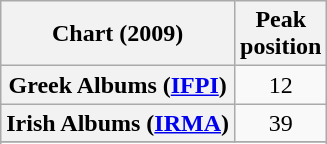<table class="wikitable sortable plainrowheaders" style="text-align:center">
<tr>
<th scope="col">Chart (2009)</th>
<th scope="col">Peak<br>position</th>
</tr>
<tr>
<th scope="row">Greek Albums (<a href='#'>IFPI</a>)</th>
<td>12</td>
</tr>
<tr>
<th scope="row">Irish Albums (<a href='#'>IRMA</a>)</th>
<td style="text-align:center">39</td>
</tr>
<tr>
</tr>
<tr>
</tr>
<tr>
</tr>
</table>
